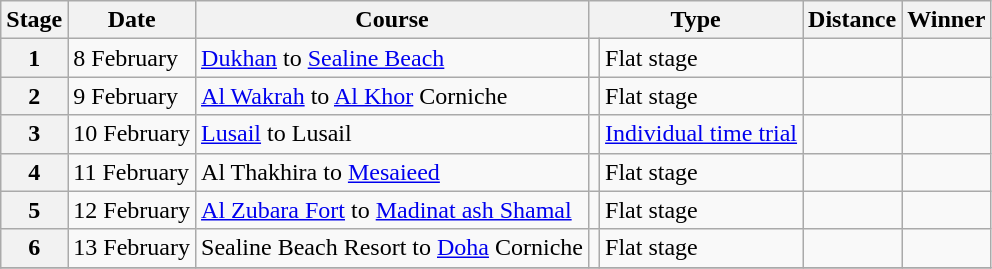<table class="wikitable">
<tr>
<th>Stage</th>
<th>Date</th>
<th>Course</th>
<th colspan="2">Type</th>
<th>Distance</th>
<th>Winner</th>
</tr>
<tr>
<th align=center>1</th>
<td>8 February</td>
<td><a href='#'>Dukhan</a> to <a href='#'>Sealine Beach</a></td>
<td></td>
<td>Flat stage</td>
<td></td>
<td></td>
</tr>
<tr>
<th align=center>2</th>
<td>9 February</td>
<td><a href='#'>Al Wakrah</a> to <a href='#'>Al Khor</a> Corniche</td>
<td></td>
<td>Flat stage</td>
<td></td>
<td></td>
</tr>
<tr>
<th align=center>3</th>
<td>10 February</td>
<td><a href='#'>Lusail</a> to Lusail</td>
<td></td>
<td><a href='#'>Individual time trial</a></td>
<td></td>
<td></td>
</tr>
<tr>
<th align=center>4</th>
<td>11 February</td>
<td>Al Thakhira to <a href='#'>Mesaieed</a></td>
<td></td>
<td>Flat stage</td>
<td></td>
<td></td>
</tr>
<tr>
<th align=center>5</th>
<td>12 February</td>
<td><a href='#'>Al Zubara Fort</a> to <a href='#'>Madinat ash Shamal</a></td>
<td></td>
<td>Flat stage</td>
<td></td>
<td></td>
</tr>
<tr>
<th align=center>6</th>
<td>13 February</td>
<td>Sealine Beach Resort to <a href='#'>Doha</a> Corniche</td>
<td></td>
<td>Flat stage</td>
<td></td>
<td></td>
</tr>
<tr>
</tr>
</table>
